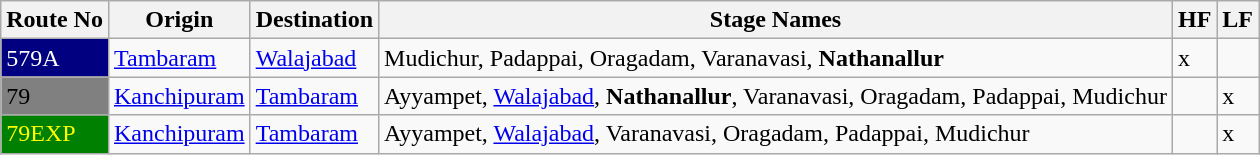<table class="wikitable sortable collapsable plainrowheaders">
<tr>
<th>Route No</th>
<th>Origin</th>
<th>Destination</th>
<th>Stage Names</th>
<th>HF</th>
<th>LF</th>
</tr>
<tr>
<td style="background:navy; color:white">579A</td>
<td><a href='#'>Tambaram</a></td>
<td><a href='#'>Walajabad</a></td>
<td>Mudichur, Padappai, Oragadam, Varanavasi, <strong>Nathanallur</strong></td>
<td>x</td>
<td></td>
</tr>
<tr>
<td style="background:gray; color:black">79</td>
<td><a href='#'>Kanchipuram</a></td>
<td><a href='#'>Tambaram</a></td>
<td>Ayyampet, <a href='#'>Walajabad</a>, <strong>Nathanallur</strong>, Varanavasi,  Oragadam, Padappai, Mudichur</td>
<td></td>
<td>x</td>
</tr>
<tr>
<td style="background:green; color:yellow">79EXP</td>
<td><a href='#'>Kanchipuram</a></td>
<td><a href='#'>Tambaram</a></td>
<td>Ayyampet, <a href='#'>Walajabad</a>, Varanavasi,  Oragadam, Padappai, Mudichur</td>
<td></td>
<td>x</td>
</tr>
</table>
